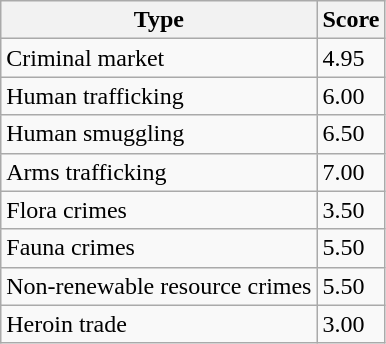<table class="wikitable">
<tr>
<th>Type</th>
<th>Score</th>
</tr>
<tr>
<td>Criminal market</td>
<td>4.95</td>
</tr>
<tr>
<td>Human trafficking</td>
<td>6.00</td>
</tr>
<tr>
<td>Human smuggling</td>
<td>6.50</td>
</tr>
<tr>
<td>Arms trafficking</td>
<td>7.00</td>
</tr>
<tr>
<td>Flora crimes</td>
<td>3.50</td>
</tr>
<tr>
<td>Fauna crimes</td>
<td>5.50</td>
</tr>
<tr>
<td>Non-renewable resource crimes</td>
<td>5.50</td>
</tr>
<tr>
<td>Heroin trade</td>
<td>3.00</td>
</tr>
</table>
